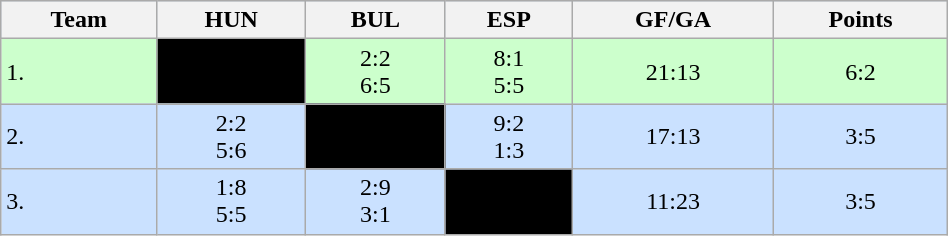<table class="wikitable" bgcolor="#EFEFFF" width="50%">
<tr bgcolor="#BCD2EE">
<th>Team</th>
<th>HUN</th>
<th>BUL</th>
<th>ESP</th>
<th>GF/GA</th>
<th>Points</th>
</tr>
<tr bgcolor="#ccffcc" align="center">
<td align="left">1. </td>
<td style="background:#000000;"></td>
<td>2:2<br>6:5</td>
<td>8:1<br>5:5</td>
<td>21:13</td>
<td>6:2</td>
</tr>
<tr bgcolor="#CAE1FF" align="center">
<td align="left">2. </td>
<td>2:2<br>5:6</td>
<td style="background:#000000;"></td>
<td>9:2<br>1:3</td>
<td>17:13</td>
<td>3:5</td>
</tr>
<tr bgcolor="#CAE1FF" align="center">
<td align="left">3. </td>
<td>1:8<br>5:5</td>
<td>2:9<br>3:1</td>
<td style="background:#000000;"></td>
<td>11:23</td>
<td>3:5</td>
</tr>
</table>
